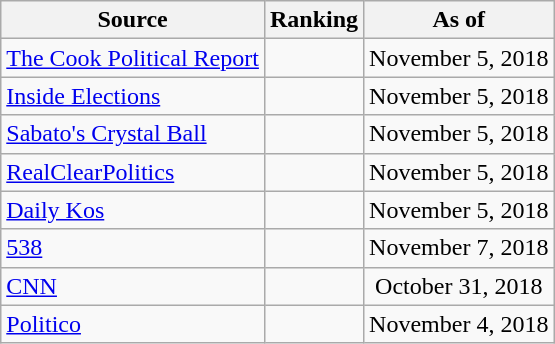<table class="wikitable" style="text-align:center">
<tr>
<th>Source</th>
<th>Ranking</th>
<th>As of</th>
</tr>
<tr>
<td style="text-align:left"><a href='#'>The Cook Political Report</a></td>
<td></td>
<td>November 5, 2018</td>
</tr>
<tr>
<td style="text-align:left"><a href='#'>Inside Elections</a></td>
<td></td>
<td>November 5, 2018</td>
</tr>
<tr>
<td style="text-align:left"><a href='#'>Sabato's Crystal Ball</a></td>
<td></td>
<td>November 5, 2018</td>
</tr>
<tr>
<td style="text-align:left"><a href='#'>RealClearPolitics</a></td>
<td></td>
<td>November 5, 2018</td>
</tr>
<tr>
<td style="text-align:left"><a href='#'>Daily Kos</a></td>
<td></td>
<td>November 5, 2018</td>
</tr>
<tr>
<td style="text-align:left"><a href='#'>538</a></td>
<td></td>
<td>November 7, 2018</td>
</tr>
<tr>
<td style="text-align:left"><a href='#'>CNN</a></td>
<td></td>
<td>October 31, 2018</td>
</tr>
<tr>
<td style="text-align:left"><a href='#'>Politico</a></td>
<td></td>
<td>November 4, 2018</td>
</tr>
</table>
